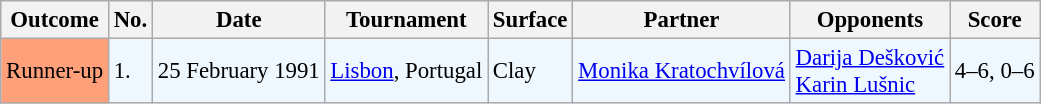<table class="wikitable" style="font-size:95%">
<tr>
<th>Outcome</th>
<th>No.</th>
<th>Date</th>
<th>Tournament</th>
<th>Surface</th>
<th>Partner</th>
<th>Opponents</th>
<th>Score</th>
</tr>
<tr style="background:#f0f8ff;">
<td bgcolor="FFA07A">Runner-up</td>
<td>1.</td>
<td>25 February 1991</td>
<td><a href='#'>Lisbon</a>, Portugal</td>
<td>Clay</td>
<td> <a href='#'>Monika Kratochvílová</a></td>
<td> <a href='#'>Darija Dešković</a> <br>  <a href='#'>Karin Lušnic</a></td>
<td>4–6, 0–6</td>
</tr>
</table>
